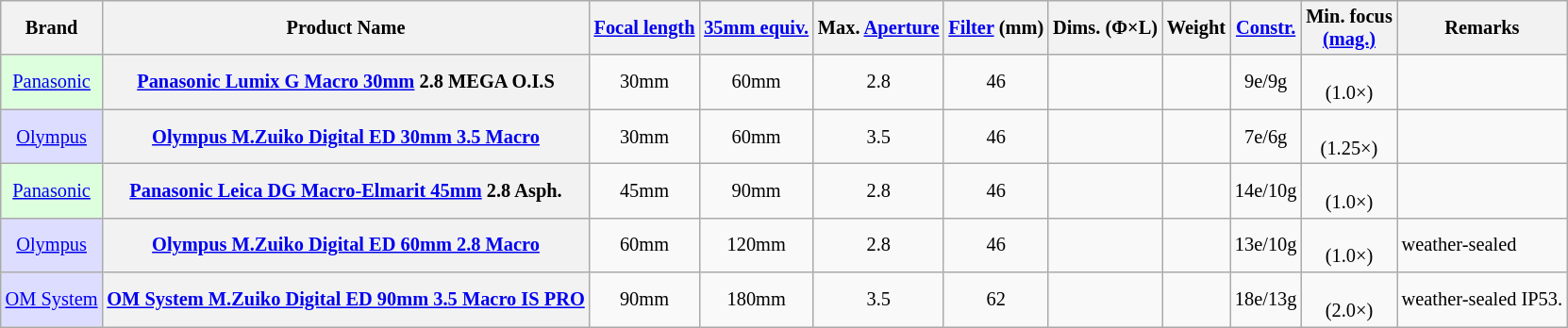<table class="wikitable sortable" style="font-size:85%;text-align:center;">
<tr>
<th>Brand</th>
<th>Product Name</th>
<th><a href='#'>Focal length</a></th>
<th><a href='#'>35mm equiv.</a></th>
<th>Max. <a href='#'>Aperture</a></th>
<th><a href='#'>Filter</a> (mm)</th>
<th>Dims. (Φ×L)</th>
<th>Weight</th>
<th><a href='#'>Constr.</a></th>
<th>Min. focus<br><a href='#'>(mag.)</a></th>
<th class="unsortable">Remarks</th>
</tr>
<tr>
<td style="background:#dfd;"><a href='#'>Panasonic</a></td>
<th><a href='#'>Panasonic Lumix G Macro 30mm</a> 2.8 MEGA O.I.S</th>
<td>30mm</td>
<td>60mm</td>
<td>2.8</td>
<td>46</td>
<td></td>
<td></td>
<td>9e/9g</td>
<td><br>(1.0×)</td>
<td style="text-align:left;"></td>
</tr>
<tr>
<td style="background:#ddf;"><a href='#'>Olympus</a></td>
<th><a href='#'>Olympus M.Zuiko Digital ED 30mm 3.5 Macro</a></th>
<td>30mm</td>
<td>60mm</td>
<td>3.5</td>
<td>46</td>
<td></td>
<td></td>
<td>7e/6g</td>
<td><br>(1.25×)</td>
<td style="text-align:left;"></td>
</tr>
<tr>
<td style="background:#dfd;"><a href='#'>Panasonic</a></td>
<th><a href='#'>Panasonic Leica DG Macro-Elmarit 45mm</a> 2.8 Asph.</th>
<td>45mm</td>
<td>90mm</td>
<td>2.8</td>
<td>46</td>
<td></td>
<td></td>
<td>14e/10g</td>
<td><br>(1.0×)</td>
<td style="text-align:left;"></td>
</tr>
<tr>
<td style="background:#ddf;"><a href='#'>Olympus</a></td>
<th><a href='#'>Olympus M.Zuiko Digital ED 60mm 2.8 Macro</a></th>
<td>60mm</td>
<td>120mm</td>
<td>2.8</td>
<td>46</td>
<td></td>
<td></td>
<td>13e/10g</td>
<td><br>(1.0×)</td>
<td style="text-align:left;">weather-sealed</td>
</tr>
<tr>
<td style="background:#ddf;"><a href='#'>OM System</a></td>
<th><a href='#'>OM System M.Zuiko Digital ED 90mm 3.5 Macro IS PRO</a></th>
<td>90mm</td>
<td>180mm</td>
<td>3.5</td>
<td>62</td>
<td></td>
<td></td>
<td>18e/13g</td>
<td><br>(2.0×)</td>
<td style="text-align:left;">weather-sealed IP53.</td>
</tr>
</table>
